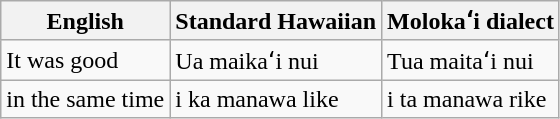<table class="wikitable">
<tr>
<th>English</th>
<th>Standard Hawaiian</th>
<th>Molokaʻi dialect</th>
</tr>
<tr>
<td>It was good</td>
<td>Ua maikaʻi nui</td>
<td>Tua maitaʻi nui</td>
</tr>
<tr>
<td>in the same time</td>
<td>i ka manawa like</td>
<td>i ta manawa rike</td>
</tr>
</table>
